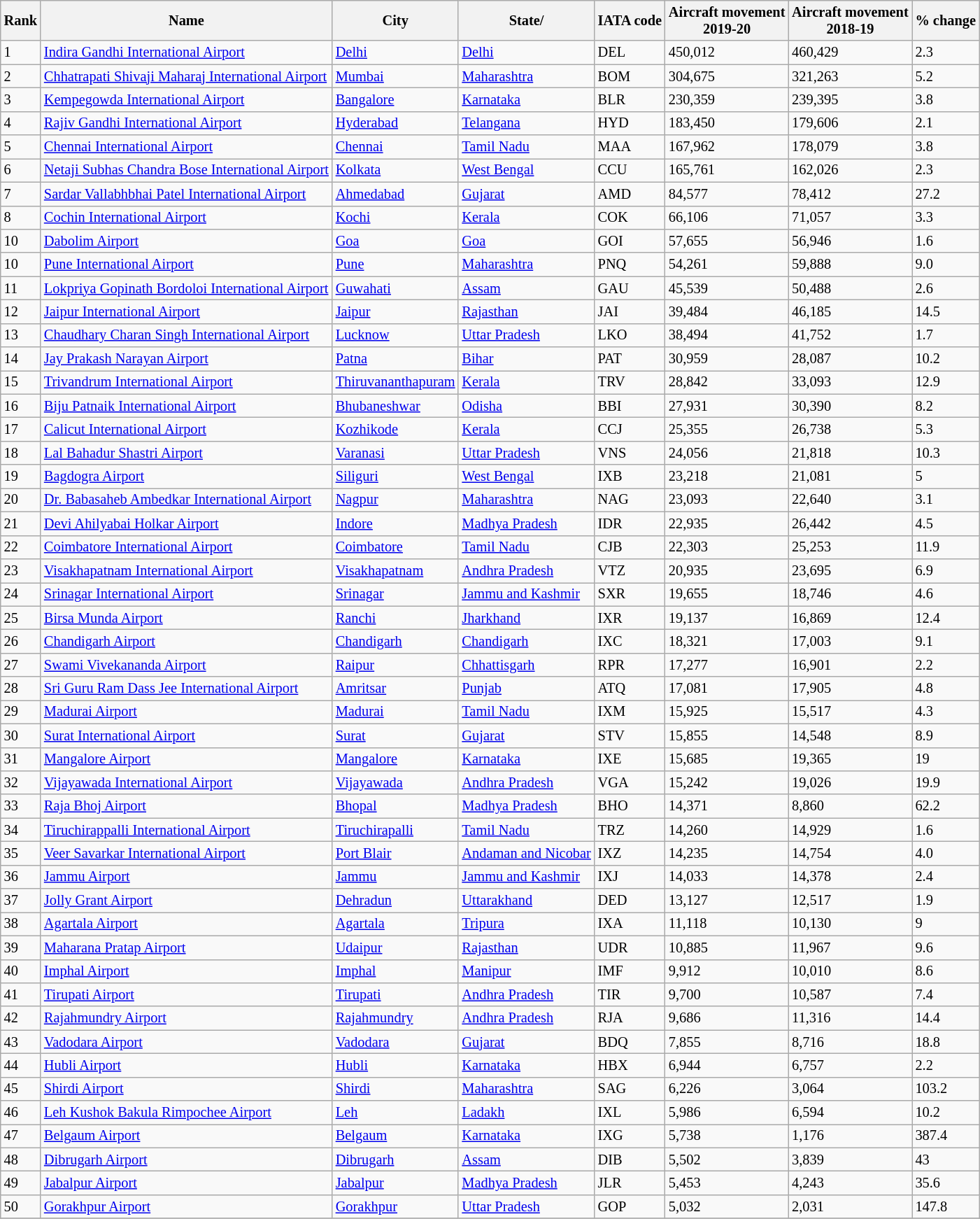<table class="wikitable sortable" style="border-collapse:collapse; text-align:left; font-size:85%">
<tr>
<th>Rank</th>
<th>Name</th>
<th>City</th>
<th>State/</th>
<th>IATA code</th>
<th>Aircraft movement<br>2019-20</th>
<th>Aircraft movement<br>2018-19</th>
<th>% change</th>
</tr>
<tr>
<td>1</td>
<td><a href='#'>Indira Gandhi International Airport</a></td>
<td><a href='#'>Delhi</a></td>
<td><a href='#'>Delhi</a></td>
<td>DEL</td>
<td>450,012</td>
<td>460,429</td>
<td>2.3</td>
</tr>
<tr>
<td>2</td>
<td><a href='#'>Chhatrapati Shivaji Maharaj International Airport</a></td>
<td><a href='#'>Mumbai</a></td>
<td><a href='#'>Maharashtra</a></td>
<td>BOM</td>
<td>304,675</td>
<td>321,263</td>
<td>5.2</td>
</tr>
<tr>
<td>3</td>
<td><a href='#'>Kempegowda International Airport</a></td>
<td><a href='#'>Bangalore</a></td>
<td><a href='#'>Karnataka</a></td>
<td>BLR</td>
<td>230,359</td>
<td>239,395</td>
<td>3.8</td>
</tr>
<tr>
<td>4</td>
<td><a href='#'>Rajiv Gandhi International Airport</a></td>
<td><a href='#'>Hyderabad</a></td>
<td><a href='#'>Telangana</a></td>
<td>HYD</td>
<td>183,450</td>
<td>179,606</td>
<td>2.1</td>
</tr>
<tr>
<td>5</td>
<td><a href='#'>Chennai International Airport</a></td>
<td><a href='#'>Chennai</a></td>
<td><a href='#'>Tamil Nadu</a></td>
<td>MAA</td>
<td>167,962</td>
<td>178,079</td>
<td>3.8</td>
</tr>
<tr>
<td>6</td>
<td><a href='#'>Netaji Subhas Chandra Bose International Airport</a></td>
<td><a href='#'>Kolkata</a></td>
<td><a href='#'>West Bengal</a></td>
<td>CCU</td>
<td>165,761</td>
<td>162,026</td>
<td>2.3</td>
</tr>
<tr>
<td>7</td>
<td><a href='#'>Sardar Vallabhbhai Patel International Airport</a></td>
<td><a href='#'>Ahmedabad</a></td>
<td><a href='#'>Gujarat</a></td>
<td>AMD</td>
<td>84,577</td>
<td>78,412</td>
<td>27.2</td>
</tr>
<tr>
<td>8</td>
<td><a href='#'>Cochin International Airport</a></td>
<td><a href='#'>Kochi</a></td>
<td><a href='#'>Kerala</a></td>
<td>COK</td>
<td>66,106</td>
<td>71,057</td>
<td>3.3</td>
</tr>
<tr>
<td>10</td>
<td><a href='#'>Dabolim Airport</a></td>
<td><a href='#'>Goa</a></td>
<td><a href='#'>Goa</a></td>
<td>GOI</td>
<td>57,655</td>
<td>56,946</td>
<td>1.6</td>
</tr>
<tr>
<td>10</td>
<td><a href='#'>Pune International Airport</a></td>
<td><a href='#'>Pune</a></td>
<td><a href='#'>Maharashtra</a></td>
<td>PNQ</td>
<td>54,261</td>
<td>59,888</td>
<td>9.0</td>
</tr>
<tr>
<td>11</td>
<td><a href='#'>Lokpriya Gopinath Bordoloi International Airport</a></td>
<td><a href='#'>Guwahati</a></td>
<td><a href='#'>Assam</a></td>
<td>GAU</td>
<td>45,539</td>
<td>50,488</td>
<td>2.6</td>
</tr>
<tr>
<td>12</td>
<td><a href='#'>Jaipur International Airport</a></td>
<td><a href='#'>Jaipur</a></td>
<td><a href='#'>Rajasthan</a></td>
<td>JAI</td>
<td>39,484</td>
<td>46,185</td>
<td>14.5</td>
</tr>
<tr>
<td>13</td>
<td><a href='#'>Chaudhary Charan Singh International Airport</a></td>
<td><a href='#'>Lucknow</a></td>
<td><a href='#'>Uttar Pradesh</a></td>
<td>LKO</td>
<td>38,494</td>
<td>41,752</td>
<td>1.7</td>
</tr>
<tr>
<td>14</td>
<td><a href='#'>Jay Prakash Narayan Airport</a></td>
<td><a href='#'>Patna</a></td>
<td><a href='#'>Bihar</a></td>
<td>PAT</td>
<td>30,959</td>
<td>28,087</td>
<td>10.2</td>
</tr>
<tr>
<td>15</td>
<td><a href='#'>Trivandrum International Airport</a></td>
<td><a href='#'>Thiruvananthapuram</a></td>
<td><a href='#'>Kerala</a></td>
<td>TRV</td>
<td>28,842</td>
<td>33,093</td>
<td>12.9</td>
</tr>
<tr>
<td>16</td>
<td><a href='#'>Biju Patnaik International Airport</a></td>
<td><a href='#'>Bhubaneshwar</a></td>
<td><a href='#'>Odisha</a></td>
<td>BBI</td>
<td>27,931</td>
<td>30,390</td>
<td>8.2</td>
</tr>
<tr>
<td>17</td>
<td><a href='#'>Calicut International Airport</a></td>
<td><a href='#'>Kozhikode</a></td>
<td><a href='#'>Kerala</a></td>
<td>CCJ</td>
<td>25,355</td>
<td>26,738</td>
<td>5.3</td>
</tr>
<tr>
<td>18</td>
<td><a href='#'>Lal Bahadur Shastri Airport</a></td>
<td><a href='#'>Varanasi</a></td>
<td><a href='#'>Uttar Pradesh</a></td>
<td>VNS</td>
<td>24,056</td>
<td>21,818</td>
<td>10.3</td>
</tr>
<tr>
<td>19</td>
<td><a href='#'>Bagdogra Airport</a></td>
<td><a href='#'>Siliguri</a></td>
<td><a href='#'>West Bengal</a></td>
<td>IXB</td>
<td>23,218</td>
<td>21,081</td>
<td>5</td>
</tr>
<tr>
<td>20</td>
<td><a href='#'>Dr. Babasaheb Ambedkar International Airport</a></td>
<td><a href='#'>Nagpur</a></td>
<td><a href='#'>Maharashtra</a></td>
<td>NAG</td>
<td>23,093</td>
<td>22,640</td>
<td>3.1</td>
</tr>
<tr>
<td>21</td>
<td><a href='#'>Devi Ahilyabai Holkar Airport</a></td>
<td><a href='#'>Indore</a></td>
<td><a href='#'>Madhya Pradesh</a></td>
<td>IDR</td>
<td>22,935</td>
<td>26,442</td>
<td>4.5</td>
</tr>
<tr>
<td>22</td>
<td><a href='#'>Coimbatore International Airport</a></td>
<td><a href='#'>Coimbatore</a></td>
<td><a href='#'>Tamil Nadu</a></td>
<td>CJB</td>
<td>22,303</td>
<td>25,253</td>
<td>11.9</td>
</tr>
<tr>
<td>23</td>
<td><a href='#'>Visakhapatnam International Airport</a></td>
<td><a href='#'>Visakhapatnam</a></td>
<td><a href='#'>Andhra Pradesh</a></td>
<td>VTZ</td>
<td>20,935</td>
<td>23,695</td>
<td>6.9</td>
</tr>
<tr>
<td>24</td>
<td><a href='#'>Srinagar International Airport</a></td>
<td><a href='#'>Srinagar</a></td>
<td><a href='#'>Jammu and Kashmir</a></td>
<td>SXR</td>
<td>19,655</td>
<td>18,746</td>
<td>4.6</td>
</tr>
<tr>
<td>25</td>
<td><a href='#'>Birsa Munda Airport</a></td>
<td><a href='#'>Ranchi</a></td>
<td><a href='#'>Jharkhand</a></td>
<td>IXR</td>
<td>19,137</td>
<td>16,869</td>
<td>12.4</td>
</tr>
<tr>
<td>26</td>
<td><a href='#'>Chandigarh Airport</a></td>
<td><a href='#'>Chandigarh</a></td>
<td><a href='#'>Chandigarh</a></td>
<td>IXC</td>
<td>18,321</td>
<td>17,003</td>
<td>9.1</td>
</tr>
<tr>
<td>27</td>
<td><a href='#'>Swami Vivekananda Airport</a></td>
<td><a href='#'>Raipur</a></td>
<td><a href='#'>Chhattisgarh</a></td>
<td>RPR</td>
<td>17,277</td>
<td>16,901</td>
<td>2.2</td>
</tr>
<tr>
<td>28</td>
<td><a href='#'>Sri Guru Ram Dass Jee International Airport</a></td>
<td><a href='#'>Amritsar</a></td>
<td><a href='#'>Punjab</a></td>
<td>ATQ</td>
<td>17,081</td>
<td>17,905</td>
<td>4.8</td>
</tr>
<tr>
<td>29</td>
<td><a href='#'>Madurai Airport</a></td>
<td><a href='#'>Madurai</a></td>
<td><a href='#'>Tamil Nadu</a></td>
<td>IXM</td>
<td>15,925</td>
<td>15,517</td>
<td>4.3</td>
</tr>
<tr>
<td>30</td>
<td><a href='#'>Surat International Airport</a></td>
<td><a href='#'>Surat</a></td>
<td><a href='#'>Gujarat</a></td>
<td>STV</td>
<td>15,855</td>
<td>14,548</td>
<td>8.9</td>
</tr>
<tr>
<td>31</td>
<td><a href='#'>Mangalore Airport</a></td>
<td><a href='#'>Mangalore</a></td>
<td><a href='#'>Karnataka</a></td>
<td>IXE</td>
<td>15,685</td>
<td>19,365</td>
<td>19</td>
</tr>
<tr>
<td>32</td>
<td><a href='#'>Vijayawada International Airport</a></td>
<td><a href='#'>Vijayawada</a></td>
<td><a href='#'>Andhra Pradesh</a></td>
<td>VGA</td>
<td>15,242</td>
<td>19,026</td>
<td>19.9</td>
</tr>
<tr>
<td>33</td>
<td><a href='#'>Raja Bhoj Airport</a></td>
<td><a href='#'>Bhopal</a></td>
<td><a href='#'>Madhya Pradesh</a></td>
<td>BHO</td>
<td>14,371</td>
<td>8,860</td>
<td>62.2</td>
</tr>
<tr>
<td>34</td>
<td><a href='#'>Tiruchirappalli International Airport</a></td>
<td><a href='#'>Tiruchirapalli</a></td>
<td><a href='#'>Tamil Nadu</a></td>
<td>TRZ</td>
<td>14,260</td>
<td>14,929</td>
<td>1.6</td>
</tr>
<tr>
<td>35</td>
<td><a href='#'>Veer Savarkar International Airport</a></td>
<td><a href='#'>Port Blair</a></td>
<td><a href='#'>Andaman and Nicobar</a></td>
<td>IXZ</td>
<td>14,235</td>
<td>14,754</td>
<td>4.0</td>
</tr>
<tr>
<td>36</td>
<td><a href='#'>Jammu Airport</a></td>
<td><a href='#'>Jammu</a></td>
<td><a href='#'>Jammu and Kashmir</a></td>
<td>IXJ</td>
<td>14,033</td>
<td>14,378</td>
<td>2.4</td>
</tr>
<tr>
<td>37</td>
<td><a href='#'>Jolly Grant Airport</a></td>
<td><a href='#'>Dehradun</a></td>
<td><a href='#'>Uttarakhand</a></td>
<td>DED</td>
<td>13,127</td>
<td>12,517</td>
<td>1.9</td>
</tr>
<tr>
<td>38</td>
<td><a href='#'>Agartala Airport</a></td>
<td><a href='#'>Agartala</a></td>
<td><a href='#'>Tripura</a></td>
<td>IXA</td>
<td>11,118</td>
<td>10,130</td>
<td>9</td>
</tr>
<tr>
<td>39</td>
<td><a href='#'>Maharana Pratap Airport</a></td>
<td><a href='#'>Udaipur</a></td>
<td><a href='#'>Rajasthan</a></td>
<td>UDR</td>
<td>10,885</td>
<td>11,967</td>
<td>9.6</td>
</tr>
<tr>
<td>40</td>
<td><a href='#'>Imphal Airport</a></td>
<td><a href='#'>Imphal</a></td>
<td><a href='#'>Manipur</a></td>
<td>IMF</td>
<td>9,912</td>
<td>10,010</td>
<td>8.6</td>
</tr>
<tr>
<td>41</td>
<td><a href='#'>Tirupati Airport</a></td>
<td><a href='#'>Tirupati</a></td>
<td><a href='#'>Andhra Pradesh</a></td>
<td>TIR</td>
<td>9,700</td>
<td>10,587</td>
<td>7.4</td>
</tr>
<tr>
<td>42</td>
<td><a href='#'>Rajahmundry Airport</a></td>
<td><a href='#'>Rajahmundry</a></td>
<td><a href='#'>Andhra Pradesh</a></td>
<td>RJA</td>
<td>9,686</td>
<td>11,316</td>
<td>14.4</td>
</tr>
<tr>
<td>43</td>
<td><a href='#'>Vadodara Airport</a></td>
<td><a href='#'>Vadodara</a></td>
<td><a href='#'>Gujarat</a></td>
<td>BDQ</td>
<td>7,855</td>
<td>8,716</td>
<td>18.8</td>
</tr>
<tr>
<td>44</td>
<td><a href='#'>Hubli Airport</a></td>
<td><a href='#'>Hubli</a></td>
<td><a href='#'>Karnataka</a></td>
<td>HBX</td>
<td>6,944</td>
<td>6,757</td>
<td>2.2</td>
</tr>
<tr>
<td>45</td>
<td><a href='#'>Shirdi Airport</a></td>
<td><a href='#'>Shirdi</a></td>
<td><a href='#'>Maharashtra</a></td>
<td>SAG</td>
<td>6,226</td>
<td>3,064</td>
<td>103.2</td>
</tr>
<tr>
<td>46</td>
<td><a href='#'>Leh Kushok Bakula Rimpochee Airport</a></td>
<td><a href='#'>Leh</a></td>
<td><a href='#'>Ladakh</a></td>
<td>IXL</td>
<td>5,986</td>
<td>6,594</td>
<td>10.2</td>
</tr>
<tr>
<td>47</td>
<td><a href='#'>Belgaum Airport</a></td>
<td><a href='#'>Belgaum</a></td>
<td><a href='#'>Karnataka</a></td>
<td>IXG</td>
<td>5,738</td>
<td>1,176</td>
<td>387.4</td>
</tr>
<tr>
<td>48</td>
<td><a href='#'>Dibrugarh Airport</a></td>
<td><a href='#'>Dibrugarh</a></td>
<td><a href='#'>Assam</a></td>
<td>DIB</td>
<td>5,502</td>
<td>3,839</td>
<td>43</td>
</tr>
<tr>
<td>49</td>
<td><a href='#'>Jabalpur Airport</a></td>
<td><a href='#'>Jabalpur</a></td>
<td><a href='#'>Madhya Pradesh</a></td>
<td>JLR</td>
<td>5,453</td>
<td>4,243</td>
<td>35.6</td>
</tr>
<tr>
<td>50</td>
<td><a href='#'>Gorakhpur Airport</a></td>
<td><a href='#'>Gorakhpur</a></td>
<td><a href='#'>Uttar Pradesh</a></td>
<td>GOP</td>
<td>5,032</td>
<td>2,031</td>
<td>147.8</td>
</tr>
<tr>
</tr>
</table>
